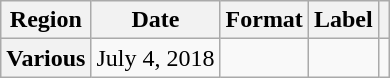<table class="wikitable plainrowheaders" style="text-align:center">
<tr>
<th>Region</th>
<th>Date</th>
<th>Format</th>
<th>Label</th>
<th></th>
</tr>
<tr>
<th scope="row">Various</th>
<td>July 4, 2018</td>
<td></td>
<td></td>
<td></td>
</tr>
</table>
